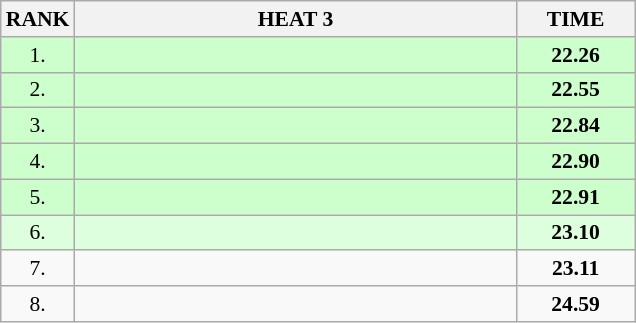<table class="wikitable" style="border-collapse: collapse; font-size: 90%;">
<tr>
<th>RANK</th>
<th style="width: 20em">HEAT 3</th>
<th style="width: 5em">TIME</th>
</tr>
<tr style="background:#ccffcc;">
<td align="center">1.</td>
<td></td>
<td align="center"><strong>22.26 </strong></td>
</tr>
<tr style="background:#ccffcc;">
<td align="center">2.</td>
<td></td>
<td align="center"><strong>22.55 </strong></td>
</tr>
<tr style="background:#ccffcc;">
<td align="center">3.</td>
<td></td>
<td align="center"><strong>22.84 </strong></td>
</tr>
<tr style="background:#ccffcc;">
<td align="center">4.</td>
<td></td>
<td align="center"><strong>22.90 </strong></td>
</tr>
<tr style="background:#ccffcc;">
<td align="center">5.</td>
<td></td>
<td align="center"><strong>22.91 </strong></td>
</tr>
<tr style="background:#ddffdd;">
<td align="center">6.</td>
<td></td>
<td align="center"><strong>23.10 </strong></td>
</tr>
<tr>
<td align="center">7.</td>
<td></td>
<td align="center"><strong>23.11 </strong></td>
</tr>
<tr>
<td align="center">8.</td>
<td></td>
<td align="center"><strong>24.59</strong></td>
</tr>
</table>
